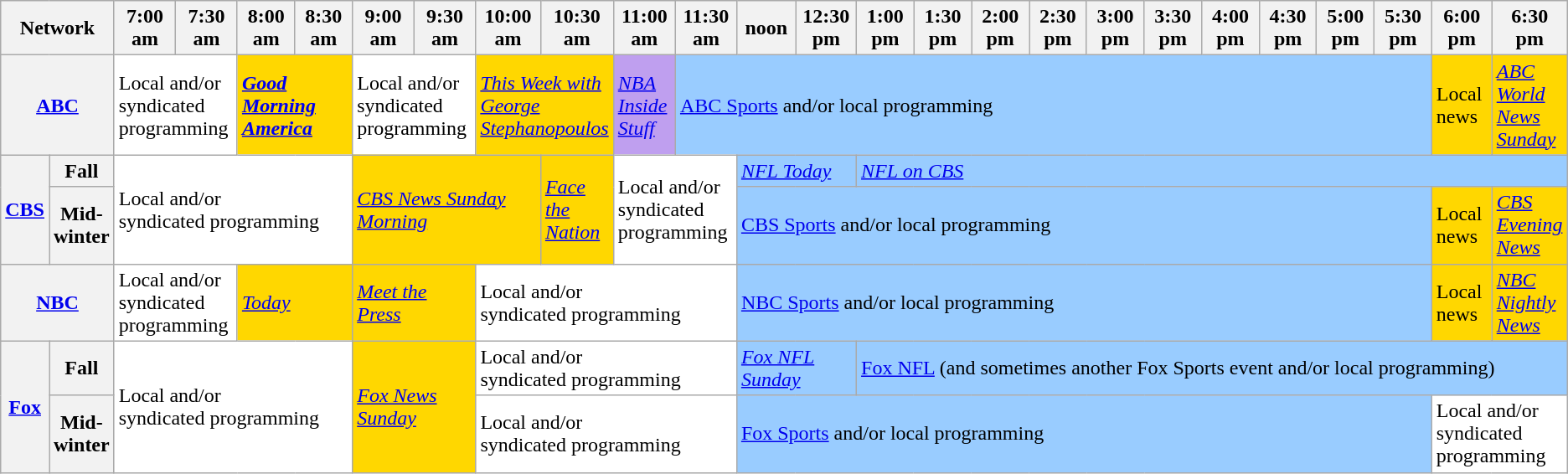<table class=wikitable>
<tr>
<th width="1.5%" bgcolor="#C0C0C0" colspan="2">Network</th>
<th width="4%" bgcolor="#C0C0C0">7:00 am</th>
<th width="4%" bgcolor="#C0C0C0">7:30 am</th>
<th width="4%" bgcolor="#C0C0C0">8:00 am</th>
<th width="4%" bgcolor="#C0C0C0">8:30 am</th>
<th width="4%" bgcolor="#C0C0C0">9:00 am</th>
<th width="4%" bgcolor="#C0C0C0">9:30 am</th>
<th width="4%" bgcolor="#C0C0C0">10:00 am</th>
<th width="4%" bgcolor="#C0C0C0">10:30 am</th>
<th width="4%" bgcolor="#C0C0C0">11:00 am</th>
<th width="4%" bgcolor="#C0C0C0">11:30 am</th>
<th width="4%" bgcolor="#C0C0C0">noon</th>
<th width="4%" bgcolor="#C0C0C0">12:30 pm</th>
<th width="4%" bgcolor="#C0C0C0">1:00 pm</th>
<th width="4%" bgcolor="#C0C0C0">1:30 pm</th>
<th width="4%" bgcolor="#C0C0C0">2:00 pm</th>
<th width="4%" bgcolor="#C0C0C0">2:30 pm</th>
<th width="4%" bgcolor="#C0C0C0">3:00 pm</th>
<th width="4%" bgcolor="#C0C0C0">3:30 pm</th>
<th width="4%" bgcolor="#C0C0C0">4:00 pm</th>
<th width="4%" bgcolor="#C0C0C0">4:30 pm</th>
<th width="4%" bgcolor="#C0C0C0">5:00 pm</th>
<th width="4%" bgcolor="#C0C0C0">5:30 pm</th>
<th width="4%" bgcolor="#C0C0C0">6:00 pm</th>
<th width="4%" bgcolor="#C0C0C0">6:30 pm</th>
</tr>
<tr>
<th bgcolor="#C0C0C0" colspan="2"><a href='#'>ABC</a></th>
<td bgcolor="white" colspan="2">Local and/or<br>syndicated programming</td>
<td bgcolor="gold" colspan="2"><strong><em><a href='#'>Good Morning America</a></em></strong></td>
<td bgcolor="white" colspan="2">Local and/or<br>syndicated programming</td>
<td bgcolor="gold" colspan="2"><em><a href='#'>This Week with George Stephanopoulos</a></em></td>
<td bgcolor=bf9fef><em><a href='#'>NBA Inside Stuff</a></em></td>
<td bgcolor="99ccff" colspan="13"><a href='#'>ABC Sports</a> and/or local programming</td>
<td bgcolor="gold">Local news</td>
<td bgcolor="gold"><em><a href='#'>ABC World News Sunday</a></em></td>
</tr>
<tr>
<th bgcolor="#C0C0C0" rowspan="2"><a href='#'>CBS</a></th>
<th>Fall</th>
<td bgcolor="white" colspan="4"rowspan="2">Local and/or<br>syndicated programming</td>
<td bgcolor="gold" colspan="3"rowspan="2"><em><a href='#'>CBS News Sunday Morning</a></em></td>
<td bgcolor="gold" colspan="1"rowspan="2"><em><a href='#'>Face the Nation</a></em></td>
<td bgcolor="white" colspan="2"rowspan="2">Local and/or<br>syndicated programming</td>
<td bgcolor="99ccff" colspan="2" rowspan="1"><em><a href='#'>NFL Today</a></em></td>
<td bgcolor="99ccff" colspan="12" rowspan="1"><em><a href='#'>NFL on CBS</a></em></td>
</tr>
<tr>
<th>Mid-winter</th>
<td bgcolor="99ccff" colspan="12" rowspan="1"><a href='#'>CBS Sports</a> and/or local programming</td>
<td bgcolor="gold" rowspan="1">Local news</td>
<td bgcolor="gold" rowspan="1"><em><a href='#'>CBS Evening News</a></em></td>
</tr>
<tr>
<th bgcolor="#C0C0C0" colspan="2"><a href='#'>NBC</a></th>
<td bgcolor="white" colspan="2">Local and/or<br>syndicated programming</td>
<td bgcolor="gold" colspan="2"><em><a href='#'>Today</a></em></td>
<td bgcolor="gold" colspan="2"><em><a href='#'>Meet the Press</a></em></td>
<td bgcolor="white" colspan="4">Local and/or<br>syndicated programming</td>
<td bgcolor="99ccff" colspan="12""><a href='#'>NBC Sports</a> and/or local programming</td>
<td bgcolor="gold">Local news</td>
<td bgcolor="gold"><em><a href='#'>NBC Nightly News</a></em></td>
</tr>
<tr>
<th bgcolor="#C0C0C0" rowspan="2"><a href='#'>Fox</a></th>
<th>Fall</th>
<td bgcolor="white" colspan="4" rowspan="2">Local and/or<br>syndicated programming</td>
<td bgcolor="gold" colspan="2" rowspan="2"><em><a href='#'>Fox News Sunday</a></em></td>
<td bgcolor="white" colspan="4">Local and/or<br>syndicated programming</td>
<td bgcolor="99ccff" colspan="2"><em><a href='#'>Fox NFL Sunday</a></em></td>
<td bgcolor="99ccff" colspan="12"><a href='#'>Fox NFL</a> (and sometimes another Fox Sports event and/or local programming)</td>
</tr>
<tr>
<th>Mid-winter</th>
<td bgcolor="white" colspan="4">Local and/or<br>syndicated programming</td>
<td bgcolor="99ccff" colspan="12"><a href='#'>Fox Sports</a> and/or local programming</td>
<td bgcolor="white" colspan="2">Local and/or<br>syndicated programming</td>
</tr>
</table>
